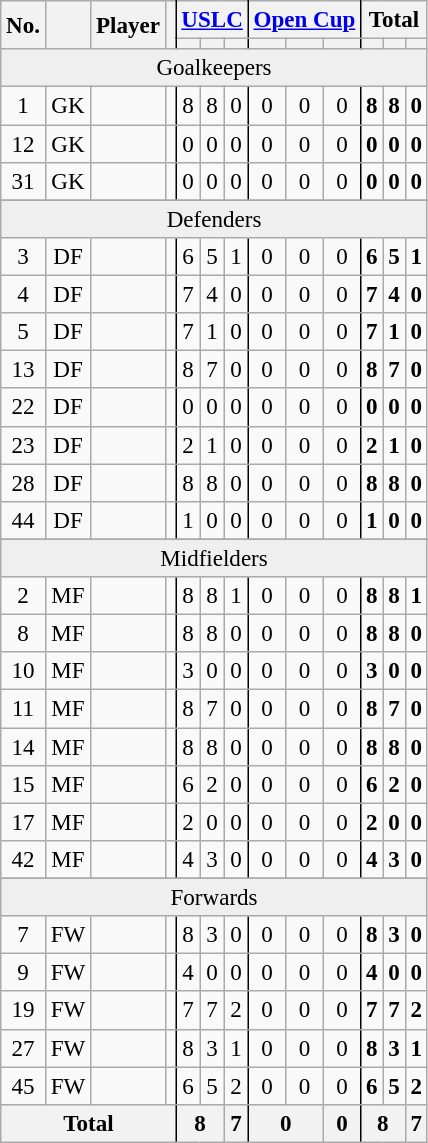<table class="wikitable mw-datatable sortable nowrap" style="text-align:center; font-size:96%;">
<tr>
<th rowspan="2">No.</th>
<th rowspan="2"></th>
<th rowspan="2">Player</th>
<th rowspan="2" style="border-right: 1pt black solid"></th>
<th colspan="3" style="border-right: 1pt black solid"><a href='#'>USLC</a></th>
<th colspan="3" style="border-right: 1pt black solid"><a href='#'>Open Cup</a></th>
<th colspan="3">Total</th>
</tr>
<tr>
<th></th>
<th></th>
<th style="border-right: 1pt black solid"></th>
<th></th>
<th></th>
<th style="border-right: 1pt black solid"></th>
<th></th>
<th></th>
<th></th>
</tr>
<tr bgcolor=efefef class="sortbottom">
<td colspan="13">Goalkeepers</td>
</tr>
<tr>
<td>1</td>
<td>GK</td>
<td style="text-align:left"></td>
<td style="border-right: 1pt black solid"></td>
<td>8</td>
<td>8</td>
<td style="border-right: 1pt black solid">0</td>
<td>0</td>
<td>0</td>
<td style="border-right: 1pt black solid">0</td>
<td><strong>8</strong></td>
<td><strong>8</strong></td>
<td><strong>0</strong></td>
</tr>
<tr>
<td>12</td>
<td>GK</td>
<td style="text-align:left"></td>
<td style="border-right: 1pt black solid"></td>
<td>0</td>
<td>0</td>
<td style="border-right: 1pt black solid">0</td>
<td>0</td>
<td>0</td>
<td style="border-right: 1pt black solid">0</td>
<td><strong>0</strong></td>
<td><strong>0</strong></td>
<td><strong>0</strong></td>
</tr>
<tr>
<td>31</td>
<td>GK</td>
<td style="text-align:left"></td>
<td style="border-right: 1pt black solid"></td>
<td>0</td>
<td>0</td>
<td style="border-right: 1pt black solid">0</td>
<td>0</td>
<td>0</td>
<td style="border-right: 1pt black solid">0</td>
<td><strong>0</strong></td>
<td><strong>0</strong></td>
<td><strong>0</strong></td>
</tr>
<tr>
</tr>
<tr bgcolor=efefef class="sortbottom">
<td colspan="13">Defenders</td>
</tr>
<tr>
<td>3</td>
<td>DF</td>
<td style="text-align:left"></td>
<td style="border-right: 1pt black solid"></td>
<td>6</td>
<td>5</td>
<td style="border-right: 1pt black solid">1</td>
<td>0</td>
<td>0</td>
<td style="border-right: 1pt black solid">0</td>
<td><strong>6</strong></td>
<td><strong>5</strong></td>
<td><strong>1</strong></td>
</tr>
<tr>
<td>4</td>
<td>DF</td>
<td style="text-align:left"></td>
<td style="border-right: 1pt black solid"></td>
<td>7</td>
<td>4</td>
<td style="border-right: 1pt black solid">0</td>
<td>0</td>
<td>0</td>
<td style="border-right: 1pt black solid">0</td>
<td><strong>7</strong></td>
<td><strong>4</strong></td>
<td><strong>0</strong></td>
</tr>
<tr>
<td>5</td>
<td>DF</td>
<td style="text-align:left"></td>
<td style="border-right: 1pt black solid"></td>
<td>7</td>
<td>1</td>
<td style="border-right: 1pt black solid">0</td>
<td>0</td>
<td>0</td>
<td style="border-right: 1pt black solid">0</td>
<td><strong>7</strong></td>
<td><strong>1</strong></td>
<td><strong>0</strong></td>
</tr>
<tr>
<td>13</td>
<td>DF</td>
<td style="text-align:left"></td>
<td style="border-right: 1pt black solid"></td>
<td>8</td>
<td>7</td>
<td style="border-right: 1pt black solid">0</td>
<td>0</td>
<td>0</td>
<td style="border-right: 1pt black solid">0</td>
<td><strong>8</strong></td>
<td><strong>7</strong></td>
<td><strong>0</strong></td>
</tr>
<tr>
<td>22</td>
<td>DF</td>
<td style="text-align:left"></td>
<td style="border-right: 1pt black solid"></td>
<td>0</td>
<td>0</td>
<td style="border-right: 1pt black solid">0</td>
<td>0</td>
<td>0</td>
<td style="border-right: 1pt black solid">0</td>
<td><strong>0</strong></td>
<td><strong>0</strong></td>
<td><strong>0</strong></td>
</tr>
<tr>
<td>23</td>
<td>DF</td>
<td style="text-align:left"></td>
<td style="border-right: 1pt black solid"></td>
<td>2</td>
<td>1</td>
<td style="border-right: 1pt black solid">0</td>
<td>0</td>
<td>0</td>
<td style="border-right: 1pt black solid">0</td>
<td><strong>2</strong></td>
<td><strong>1</strong></td>
<td><strong>0</strong></td>
</tr>
<tr>
<td>28</td>
<td>DF</td>
<td style="text-align:left"></td>
<td style="border-right: 1pt black solid"></td>
<td>8</td>
<td>8</td>
<td style="border-right: 1pt black solid">0</td>
<td>0</td>
<td>0</td>
<td style="border-right: 1pt black solid">0</td>
<td><strong>8</strong></td>
<td><strong>8</strong></td>
<td><strong>0</strong></td>
</tr>
<tr>
<td>44</td>
<td>DF</td>
<td style="text-align:left"></td>
<td style="border-right: 1pt black solid"></td>
<td>1</td>
<td>0</td>
<td style="border-right: 1pt black solid">0</td>
<td>0</td>
<td>0</td>
<td style="border-right: 1pt black solid">0</td>
<td><strong>1</strong></td>
<td><strong>0</strong></td>
<td><strong>0</strong></td>
</tr>
<tr>
</tr>
<tr bgcolor=efefef class="sortbottom">
<td colspan="13">Midfielders</td>
</tr>
<tr>
<td>2</td>
<td>MF</td>
<td style="text-align:left"></td>
<td style="border-right: 1pt black solid"></td>
<td>8</td>
<td>8</td>
<td style="border-right: 1pt black solid">1</td>
<td>0</td>
<td>0</td>
<td style="border-right: 1pt black solid">0</td>
<td><strong>8</strong></td>
<td><strong>8</strong></td>
<td><strong>1</strong></td>
</tr>
<tr>
<td>8</td>
<td>MF</td>
<td style="text-align:left"></td>
<td style="border-right: 1pt black solid"></td>
<td>8</td>
<td>8</td>
<td style="border-right: 1pt black solid">0</td>
<td>0</td>
<td>0</td>
<td style="border-right: 1pt black solid">0</td>
<td><strong>8</strong></td>
<td><strong>8</strong></td>
<td><strong>0</strong></td>
</tr>
<tr>
<td>10</td>
<td>MF</td>
<td style="text-align:left"></td>
<td style="border-right: 1pt black solid"></td>
<td>3</td>
<td>0</td>
<td style="border-right: 1pt black solid">0</td>
<td>0</td>
<td>0</td>
<td style="border-right: 1pt black solid">0</td>
<td><strong>3</strong></td>
<td><strong>0</strong></td>
<td><strong>0</strong></td>
</tr>
<tr>
<td>11</td>
<td>MF</td>
<td style="text-align:left"></td>
<td style="border-right: 1pt black solid"></td>
<td>8</td>
<td>7</td>
<td style="border-right: 1pt black solid">0</td>
<td>0</td>
<td>0</td>
<td style="border-right: 1pt black solid">0</td>
<td><strong>8</strong></td>
<td><strong>7</strong></td>
<td><strong>0</strong></td>
</tr>
<tr>
<td>14</td>
<td>MF</td>
<td style="text-align:left"></td>
<td style="border-right: 1pt black solid"></td>
<td>8</td>
<td>8</td>
<td style="border-right: 1pt black solid">0</td>
<td>0</td>
<td>0</td>
<td style="border-right: 1pt black solid">0</td>
<td><strong>8</strong></td>
<td><strong>8</strong></td>
<td><strong>0</strong></td>
</tr>
<tr>
<td>15</td>
<td>MF</td>
<td style="text-align:left"></td>
<td style="border-right: 1pt black solid"></td>
<td>6</td>
<td>2</td>
<td style="border-right: 1pt black solid">0</td>
<td>0</td>
<td>0</td>
<td style="border-right: 1pt black solid">0</td>
<td><strong>6</strong></td>
<td><strong>2</strong></td>
<td><strong>0</strong></td>
</tr>
<tr>
<td>17</td>
<td>MF</td>
<td style="text-align:left"></td>
<td style="border-right: 1pt black solid"></td>
<td>2</td>
<td>0</td>
<td style="border-right: 1pt black solid">0</td>
<td>0</td>
<td>0</td>
<td style="border-right: 1pt black solid">0</td>
<td><strong>2</strong></td>
<td><strong>0</strong></td>
<td><strong>0</strong></td>
</tr>
<tr>
<td>42</td>
<td>MF</td>
<td style="text-align:left"></td>
<td style="border-right: 1pt black solid"></td>
<td>4</td>
<td>3</td>
<td style="border-right: 1pt black solid">0</td>
<td>0</td>
<td>0</td>
<td style="border-right: 1pt black solid">0</td>
<td><strong>4</strong></td>
<td><strong>3</strong></td>
<td><strong>0</strong></td>
</tr>
<tr>
</tr>
<tr bgcolor=efefef class="sortbottom">
<td colspan="13">Forwards</td>
</tr>
<tr>
<td>7</td>
<td>FW</td>
<td style="text-align:left"></td>
<td style="border-right: 1pt black solid"></td>
<td>8</td>
<td>3</td>
<td style="border-right: 1pt black solid">0</td>
<td>0</td>
<td>0</td>
<td style="border-right: 1pt black solid">0</td>
<td><strong>8</strong></td>
<td><strong>3</strong></td>
<td><strong>0</strong></td>
</tr>
<tr>
<td>9</td>
<td>FW</td>
<td style="text-align:left"></td>
<td style="border-right: 1pt black solid"></td>
<td>4</td>
<td>0</td>
<td style="border-right: 1pt black solid">0</td>
<td>0</td>
<td>0</td>
<td style="border-right: 1pt black solid">0</td>
<td><strong>4</strong></td>
<td><strong>0</strong></td>
<td><strong>0</strong></td>
</tr>
<tr>
<td>19</td>
<td>FW</td>
<td style="text-align:left"></td>
<td style="border-right: 1pt black solid"></td>
<td>7</td>
<td>7</td>
<td style="border-right: 1pt black solid">2</td>
<td>0</td>
<td>0</td>
<td style="border-right: 1pt black solid">0</td>
<td><strong>7</strong></td>
<td><strong>7</strong></td>
<td><strong>2</strong></td>
</tr>
<tr>
<td>27</td>
<td>FW</td>
<td style="text-align:left"></td>
<td style="border-right: 1pt black solid"></td>
<td>8</td>
<td>3</td>
<td style="border-right: 1pt black solid">1</td>
<td>0</td>
<td>0</td>
<td style="border-right: 1pt black solid">0</td>
<td><strong>8</strong></td>
<td><strong>3</strong></td>
<td><strong>1</strong></td>
</tr>
<tr>
<td>45</td>
<td>FW</td>
<td style="text-align:left"></td>
<td style="border-right: 1pt black solid"></td>
<td>6</td>
<td>5</td>
<td style="border-right: 1pt black solid">2</td>
<td>0</td>
<td>0</td>
<td style="border-right: 1pt black solid">0</td>
<td><strong>6</strong></td>
<td><strong>5</strong></td>
<td><strong>2</strong></td>
</tr>
<tr class="sortbottom">
<th colspan=4 style="border-right: 1pt black solid">Total</th>
<th colspan=2>8</th>
<th style="border-right: 1pt black solid">7</th>
<th colspan=2>0</th>
<th style="border-right: 1pt black solid">0</th>
<th colspan=2>8</th>
<th>7</th>
</tr>
</table>
